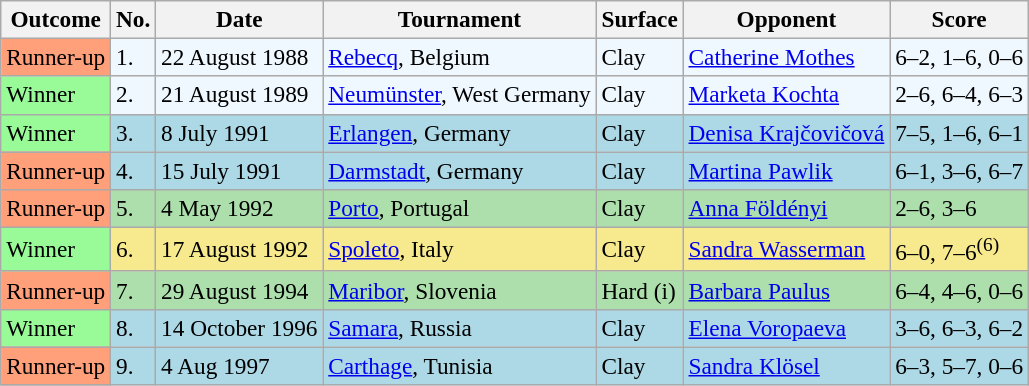<table class="sortable wikitable" style=font-size:97%>
<tr>
<th>Outcome</th>
<th>No.</th>
<th>Date</th>
<th>Tournament</th>
<th>Surface</th>
<th>Opponent</th>
<th>Score</th>
</tr>
<tr bgcolor="#f0f8ff">
<td bgcolor="FFA07A">Runner-up</td>
<td>1.</td>
<td>22 August 1988</td>
<td><a href='#'>Rebecq</a>, Belgium</td>
<td>Clay</td>
<td> <a href='#'>Catherine Mothes</a></td>
<td>6–2, 1–6, 0–6</td>
</tr>
<tr bgcolor="#f0f8ff">
<td bgcolor="98FB98">Winner</td>
<td>2.</td>
<td>21 August 1989</td>
<td><a href='#'>Neumünster</a>, West Germany</td>
<td>Clay</td>
<td> <a href='#'>Marketa Kochta</a></td>
<td>2–6, 6–4, 6–3</td>
</tr>
<tr style="background:lightblue;">
<td bgcolor="98FB98">Winner</td>
<td>3.</td>
<td>8 July 1991</td>
<td><a href='#'>Erlangen</a>, Germany</td>
<td>Clay</td>
<td> <a href='#'>Denisa Krajčovičová</a></td>
<td>7–5, 1–6, 6–1</td>
</tr>
<tr style="background:lightblue;">
<td bgcolor="FFA07A">Runner-up</td>
<td>4.</td>
<td>15 July 1991</td>
<td><a href='#'>Darmstadt</a>, Germany</td>
<td>Clay</td>
<td> <a href='#'>Martina Pawlik</a></td>
<td>6–1, 3–6, 6–7</td>
</tr>
<tr style="background:#addfad;">
<td bgcolor="FFA07A">Runner-up</td>
<td>5.</td>
<td>4 May 1992</td>
<td><a href='#'>Porto</a>, Portugal</td>
<td>Clay</td>
<td> <a href='#'>Anna Földényi</a></td>
<td>2–6, 3–6</td>
</tr>
<tr style="background:#f7e98e;">
<td bgcolor="98FB98">Winner</td>
<td>6.</td>
<td>17 August 1992</td>
<td><a href='#'>Spoleto</a>, Italy</td>
<td>Clay</td>
<td> <a href='#'>Sandra Wasserman</a></td>
<td>6–0, 7–6<sup>(6)</sup></td>
</tr>
<tr style="background:#addfad;">
<td bgcolor="FFA07A">Runner-up</td>
<td>7.</td>
<td>29 August 1994</td>
<td><a href='#'>Maribor</a>, Slovenia</td>
<td>Hard (i)</td>
<td> <a href='#'>Barbara Paulus</a></td>
<td>6–4, 4–6, 0–6</td>
</tr>
<tr style="background:lightblue;">
<td bgcolor="98FB98">Winner</td>
<td>8.</td>
<td>14 October 1996</td>
<td><a href='#'>Samara</a>, Russia</td>
<td>Clay</td>
<td> <a href='#'>Elena Voropaeva</a></td>
<td>3–6, 6–3, 6–2</td>
</tr>
<tr style="background:lightblue;">
<td bgcolor="FFA07A">Runner-up</td>
<td>9.</td>
<td>4 Aug 1997</td>
<td><a href='#'>Carthage</a>, Tunisia</td>
<td>Clay</td>
<td> <a href='#'>Sandra Klösel</a></td>
<td>6–3, 5–7, 0–6</td>
</tr>
</table>
